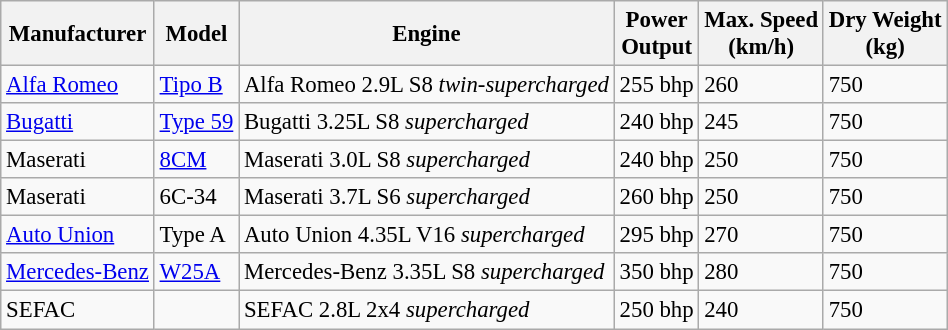<table class="wikitable" style="font-size: 95%;">
<tr>
<th>Manufacturer</th>
<th>Model</th>
<th>Engine</th>
<th>Power<br>Output</th>
<th>Max. Speed<br> (km/h)</th>
<th>Dry Weight<br> (kg)</th>
</tr>
<tr>
<td> <a href='#'>Alfa Romeo</a></td>
<td><a href='#'>Tipo B</a></td>
<td>Alfa Romeo 2.9L S8 <em>twin-supercharged</em></td>
<td>255 bhp</td>
<td>260</td>
<td>750</td>
</tr>
<tr>
<td> <a href='#'>Bugatti</a></td>
<td><a href='#'>Type 59</a></td>
<td>Bugatti 3.25L S8 <em>supercharged</em></td>
<td>240 bhp</td>
<td>245</td>
<td>750</td>
</tr>
<tr>
<td> Maserati</td>
<td><a href='#'>8CM</a></td>
<td>Maserati 3.0L S8 <em>supercharged</em></td>
<td>240 bhp</td>
<td>250</td>
<td>750</td>
</tr>
<tr>
<td> Maserati</td>
<td>6C-34</td>
<td>Maserati 3.7L S6 <em>supercharged</em></td>
<td>260 bhp</td>
<td>250</td>
<td>750</td>
</tr>
<tr>
<td> <a href='#'>Auto Union</a></td>
<td>Type A</td>
<td>Auto Union 4.35L V16 <em>supercharged</em></td>
<td>295 bhp</td>
<td>270</td>
<td>750</td>
</tr>
<tr>
<td> <a href='#'>Mercedes-Benz</a></td>
<td><a href='#'>W25A</a></td>
<td>Mercedes-Benz 3.35L S8 <em>supercharged</em></td>
<td>350 bhp</td>
<td>280</td>
<td>750</td>
</tr>
<tr>
<td> SEFAC</td>
<td></td>
<td>SEFAC 2.8L 2x4 <em>supercharged</em></td>
<td>250 bhp</td>
<td>240</td>
<td>750</td>
</tr>
</table>
